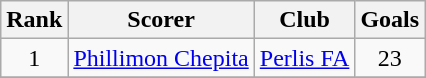<table class="wikitable" style="text-align:center">
<tr>
<th>Rank</th>
<th>Scorer</th>
<th>Club</th>
<th>Goals</th>
</tr>
<tr>
<td>1</td>
<td align="left"> <a href='#'>Phillimon Chepita</a></td>
<td align="left"> <a href='#'>Perlis FA</a></td>
<td>23</td>
</tr>
<tr>
</tr>
</table>
